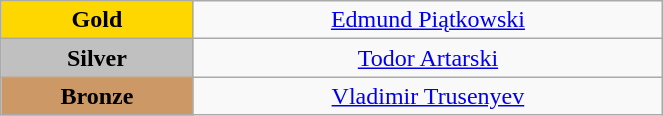<table class="wikitable" style="text-align:center; " width="35%">
<tr>
<td bgcolor="gold"><strong>Gold</strong></td>
<td><a href='#'>Edmund Piątkowski</a><br>  <small><em></em></small></td>
</tr>
<tr>
<td bgcolor="silver"><strong>Silver</strong></td>
<td><a href='#'>Todor Artarski</a><br>  <small><em></em></small></td>
</tr>
<tr>
<td bgcolor="CC9966"><strong>Bronze</strong></td>
<td><a href='#'>Vladimir Trusenyev</a><br>  <small><em></em></small></td>
</tr>
</table>
